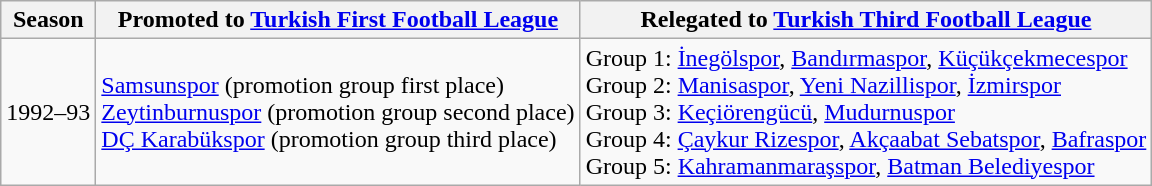<table class="wikitable">
<tr>
<th>Season</th>
<th>Promoted to <a href='#'>Turkish First Football League</a></th>
<th>Relegated to <a href='#'>Turkish Third Football League</a></th>
</tr>
<tr>
<td>1992–93</td>
<td><a href='#'>Samsunspor</a> (promotion group first place)<br><a href='#'>Zeytinburnuspor</a> (promotion group second place)<br><a href='#'>DÇ Karabükspor</a> (promotion group third place)</td>
<td>Group 1: <a href='#'>İnegölspor</a>, <a href='#'>Bandırmaspor</a>, <a href='#'>Küçükçekmecespor</a><br>Group 2: <a href='#'>Manisaspor</a>, <a href='#'>Yeni Nazillispor</a>, <a href='#'>İzmirspor</a><br>Group 3: <a href='#'>Keçiörengücü</a>, <a href='#'>Mudurnuspor</a><br>Group 4: <a href='#'>Çaykur Rizespor</a>, <a href='#'>Akçaabat Sebatspor</a>, <a href='#'>Bafraspor</a><br>Group 5: <a href='#'>Kahramanmaraşspor</a>, <a href='#'>Batman Belediyespor</a></td>
</tr>
</table>
